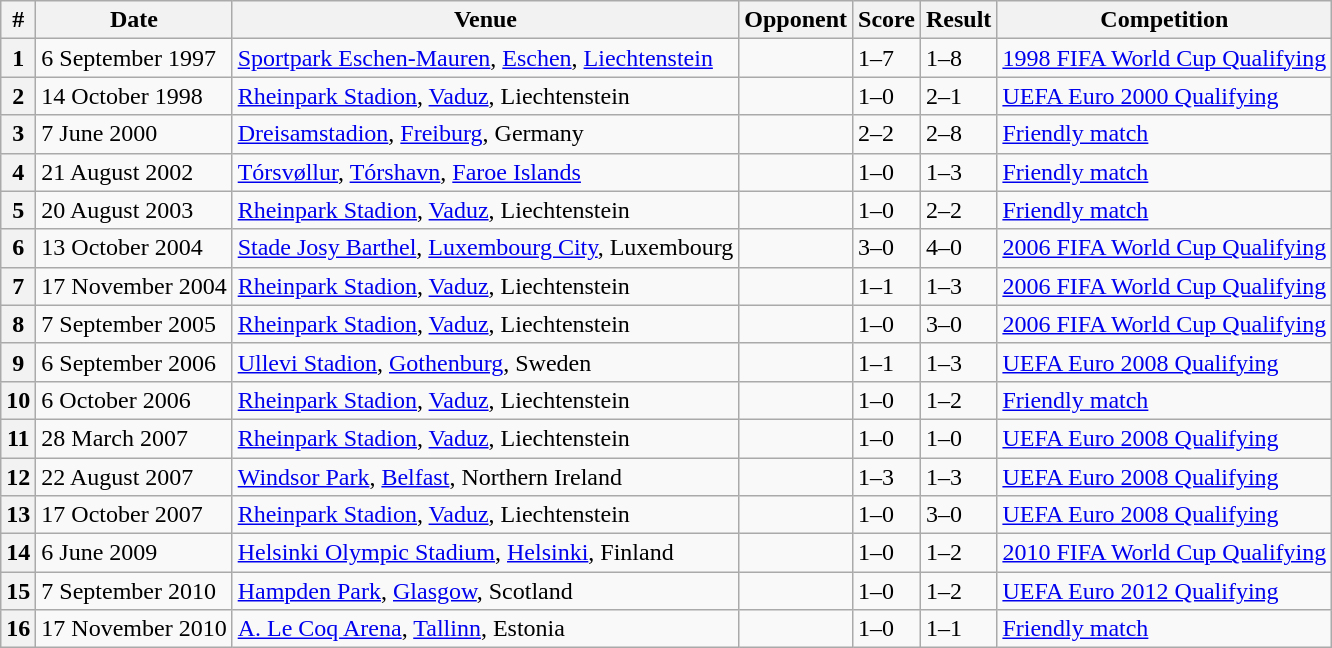<table class="wikitable sortable plainrowheaders">
<tr>
<th>#</th>
<th>Date</th>
<th>Venue</th>
<th>Opponent</th>
<th>Score</th>
<th>Result</th>
<th>Competition</th>
</tr>
<tr>
<th scope=row>1</th>
<td>6 September 1997</td>
<td><a href='#'>Sportpark Eschen-Mauren</a>, <a href='#'>Eschen</a>, <a href='#'>Liechtenstein</a></td>
<td></td>
<td>1–7</td>
<td>1–8</td>
<td><a href='#'>1998 FIFA World Cup Qualifying</a></td>
</tr>
<tr>
<th scope=row>2</th>
<td>14 October 1998</td>
<td><a href='#'>Rheinpark Stadion</a>, <a href='#'>Vaduz</a>, Liechtenstein</td>
<td></td>
<td>1–0</td>
<td>2–1</td>
<td><a href='#'>UEFA Euro 2000 Qualifying</a></td>
</tr>
<tr>
<th scope=row>3</th>
<td>7 June 2000</td>
<td><a href='#'>Dreisamstadion</a>, <a href='#'>Freiburg</a>, Germany</td>
<td></td>
<td>2–2</td>
<td>2–8</td>
<td><a href='#'>Friendly match</a></td>
</tr>
<tr>
<th scope=row>4</th>
<td>21 August 2002</td>
<td><a href='#'>Tórsvøllur</a>, <a href='#'>Tórshavn</a>, <a href='#'>Faroe Islands</a></td>
<td></td>
<td>1–0</td>
<td>1–3</td>
<td><a href='#'>Friendly match</a></td>
</tr>
<tr>
<th scope=row>5</th>
<td>20 August 2003</td>
<td><a href='#'>Rheinpark Stadion</a>, <a href='#'>Vaduz</a>, Liechtenstein</td>
<td></td>
<td>1–0</td>
<td>2–2</td>
<td><a href='#'>Friendly match</a></td>
</tr>
<tr>
<th scope=row>6</th>
<td>13 October 2004</td>
<td><a href='#'>Stade Josy Barthel</a>, <a href='#'>Luxembourg City</a>, Luxembourg</td>
<td></td>
<td>3–0</td>
<td>4–0</td>
<td><a href='#'>2006 FIFA World Cup Qualifying</a></td>
</tr>
<tr>
<th scope=row>7</th>
<td>17 November 2004</td>
<td><a href='#'>Rheinpark Stadion</a>, <a href='#'>Vaduz</a>, Liechtenstein</td>
<td></td>
<td>1–1</td>
<td>1–3</td>
<td><a href='#'>2006 FIFA World Cup Qualifying</a></td>
</tr>
<tr>
<th scope=row>8</th>
<td>7 September 2005</td>
<td><a href='#'>Rheinpark Stadion</a>, <a href='#'>Vaduz</a>, Liechtenstein</td>
<td></td>
<td>1–0</td>
<td>3–0</td>
<td><a href='#'>2006 FIFA World Cup Qualifying</a></td>
</tr>
<tr>
<th scope=row>9</th>
<td>6 September 2006</td>
<td><a href='#'>Ullevi Stadion</a>, <a href='#'>Gothenburg</a>, Sweden</td>
<td></td>
<td>1–1</td>
<td>1–3</td>
<td><a href='#'>UEFA Euro 2008 Qualifying</a></td>
</tr>
<tr>
<th scope=row>10</th>
<td>6 October 2006</td>
<td><a href='#'>Rheinpark Stadion</a>, <a href='#'>Vaduz</a>, Liechtenstein</td>
<td></td>
<td>1–0</td>
<td>1–2</td>
<td><a href='#'>Friendly match</a></td>
</tr>
<tr>
<th scope=row>11</th>
<td>28 March 2007</td>
<td><a href='#'>Rheinpark Stadion</a>, <a href='#'>Vaduz</a>, Liechtenstein</td>
<td></td>
<td>1–0</td>
<td>1–0</td>
<td><a href='#'>UEFA Euro 2008 Qualifying</a></td>
</tr>
<tr>
<th scope=row>12</th>
<td>22 August 2007</td>
<td><a href='#'>Windsor Park</a>, <a href='#'>Belfast</a>, Northern Ireland</td>
<td></td>
<td>1–3</td>
<td>1–3</td>
<td><a href='#'>UEFA Euro 2008 Qualifying</a></td>
</tr>
<tr>
<th scope=row>13</th>
<td>17 October 2007</td>
<td><a href='#'>Rheinpark Stadion</a>, <a href='#'>Vaduz</a>, Liechtenstein</td>
<td></td>
<td>1–0</td>
<td>3–0</td>
<td><a href='#'>UEFA Euro 2008 Qualifying</a></td>
</tr>
<tr>
<th scope=row>14</th>
<td>6 June 2009</td>
<td><a href='#'>Helsinki Olympic Stadium</a>, <a href='#'>Helsinki</a>, Finland</td>
<td></td>
<td>1–0</td>
<td>1–2</td>
<td><a href='#'>2010 FIFA World Cup Qualifying</a></td>
</tr>
<tr>
<th scope=row>15</th>
<td>7 September 2010</td>
<td><a href='#'>Hampden Park</a>, <a href='#'>Glasgow</a>, Scotland</td>
<td></td>
<td>1–0</td>
<td>1–2</td>
<td><a href='#'>UEFA Euro 2012 Qualifying</a></td>
</tr>
<tr>
<th scope=row>16</th>
<td>17 November 2010</td>
<td><a href='#'>A. Le Coq Arena</a>, <a href='#'>Tallinn</a>, Estonia</td>
<td></td>
<td>1–0</td>
<td>1–1</td>
<td><a href='#'>Friendly match</a></td>
</tr>
</table>
